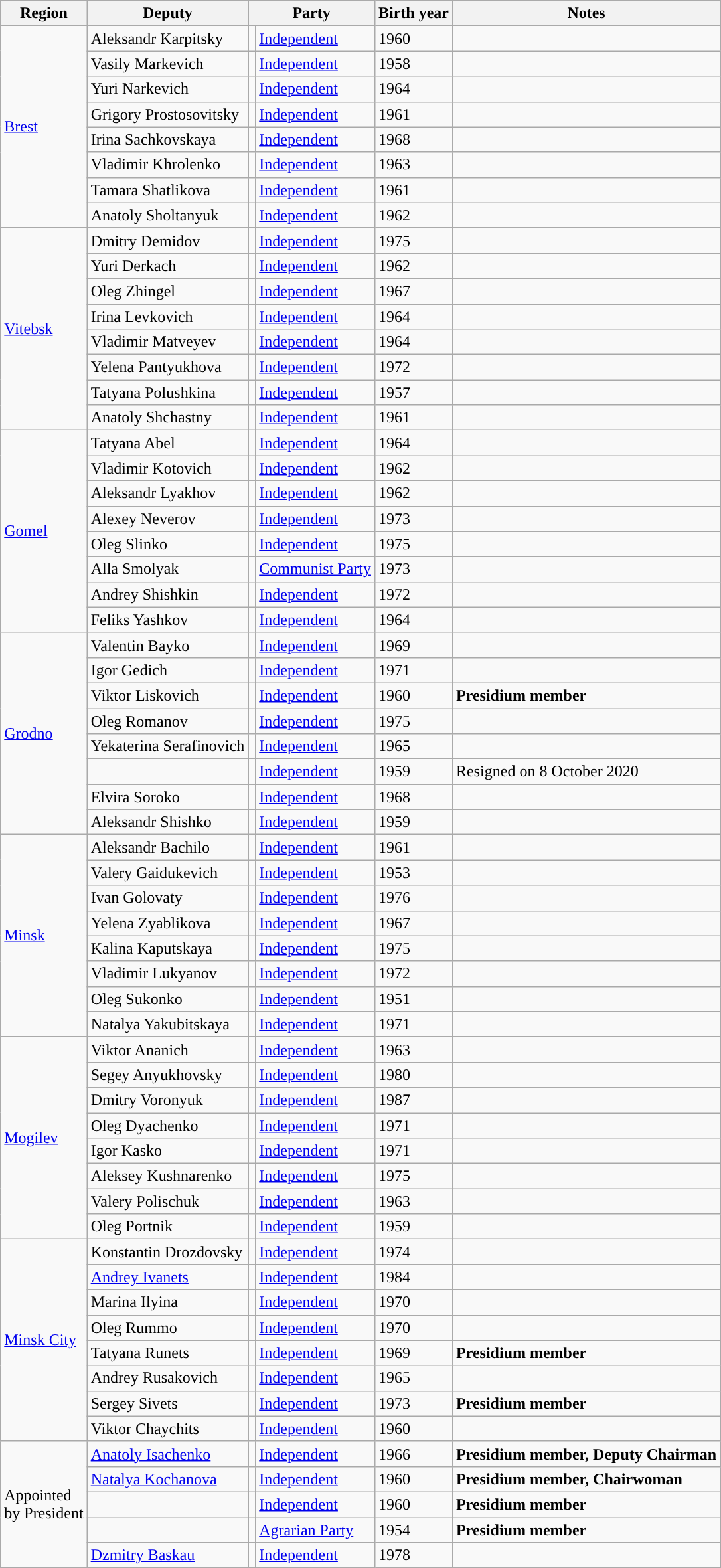<table class="wikitable sortable" style="text-align:left">
<tr>
<th>Region</th>
<th>Deputy</th>
<th colspan="2">Party</th>
<th>Birth year</th>
<th>Notes</th>
</tr>
<tr>
<td rowspan="8"><a href='#'>Brest</a></td>
<td>Aleksandr Karpitsky</td>
<td style="background: "></td>
<td><a href='#'>Independent</a></td>
<td>1960</td>
</tr>
<tr>
<td>Vasily Markevich</td>
<td style="background: "></td>
<td><a href='#'>Independent</a></td>
<td>1958</td>
<td></td>
</tr>
<tr>
<td>Yuri Narkevich</td>
<td style="background: "></td>
<td><a href='#'>Independent</a></td>
<td>1964</td>
<td></td>
</tr>
<tr>
<td>Grigory Prostosovitsky</td>
<td style="background: "></td>
<td><a href='#'>Independent</a></td>
<td>1961</td>
<td></td>
</tr>
<tr>
<td>Irina Sachkovskaya</td>
<td style="background: "></td>
<td><a href='#'>Independent</a></td>
<td>1968</td>
<td></td>
</tr>
<tr>
<td>Vladimir Khrolenko</td>
<td style="background: "></td>
<td><a href='#'>Independent</a></td>
<td>1963</td>
<td></td>
</tr>
<tr>
<td>Tamara Shatlikova</td>
<td style="background: "></td>
<td><a href='#'>Independent</a></td>
<td>1961</td>
<td></td>
</tr>
<tr>
<td>Anatoly Sholtanyuk</td>
<td style="background: "></td>
<td><a href='#'>Independent</a></td>
<td>1962</td>
<td></td>
</tr>
<tr>
<td rowspan="8"><a href='#'>Vitebsk</a></td>
<td>Dmitry Demidov</td>
<td style="background: "></td>
<td><a href='#'>Independent</a></td>
<td>1975</td>
<td></td>
</tr>
<tr>
<td>Yuri Derkach</td>
<td style="background: "></td>
<td><a href='#'>Independent</a></td>
<td>1962</td>
<td></td>
</tr>
<tr>
<td>Oleg Zhingel</td>
<td style="background: "></td>
<td><a href='#'>Independent</a></td>
<td>1967</td>
<td></td>
</tr>
<tr>
<td>Irina Levkovich</td>
<td style="background: "></td>
<td><a href='#'>Independent</a></td>
<td>1964</td>
<td></td>
</tr>
<tr>
<td>Vladimir Matveyev</td>
<td style="background: "></td>
<td><a href='#'>Independent</a></td>
<td>1964</td>
<td></td>
</tr>
<tr>
<td>Yelena Pantyukhova</td>
<td style="background: "></td>
<td><a href='#'>Independent</a></td>
<td>1972</td>
<td></td>
</tr>
<tr>
<td>Tatyana Polushkina</td>
<td style="background: "></td>
<td><a href='#'>Independent</a></td>
<td>1957</td>
<td></td>
</tr>
<tr>
<td>Anatoly Shchastny</td>
<td style="background: "></td>
<td><a href='#'>Independent</a></td>
<td>1961</td>
<td></td>
</tr>
<tr>
<td rowspan="8"><a href='#'>Gomel</a></td>
<td>Tatyana Abel</td>
<td style="background: "></td>
<td><a href='#'>Independent</a></td>
<td>1964</td>
<td></td>
</tr>
<tr>
<td>Vladimir Kotovich</td>
<td style="background: "></td>
<td><a href='#'>Independent</a></td>
<td>1962</td>
<td></td>
</tr>
<tr>
<td>Aleksandr Lyakhov</td>
<td style="background: "></td>
<td><a href='#'>Independent</a></td>
<td>1962</td>
<td></td>
</tr>
<tr>
<td>Alexey Neverov</td>
<td style="background: "></td>
<td><a href='#'>Independent</a></td>
<td>1973</td>
<td></td>
</tr>
<tr>
<td>Oleg Slinko</td>
<td style="background: "></td>
<td><a href='#'>Independent</a></td>
<td>1975</td>
<td></td>
</tr>
<tr>
<td>Alla Smolyak</td>
<td style="background: "></td>
<td><a href='#'>Communist Party</a></td>
<td>1973</td>
<td></td>
</tr>
<tr>
<td>Andrey Shishkin</td>
<td style="background: "></td>
<td><a href='#'>Independent</a></td>
<td>1972</td>
<td></td>
</tr>
<tr>
<td>Feliks Yashkov</td>
<td style="background: "></td>
<td><a href='#'>Independent</a></td>
<td>1964</td>
<td></td>
</tr>
<tr>
<td rowspan="8"><a href='#'>Grodno</a></td>
<td>Valentin Bayko</td>
<td style="background: "></td>
<td><a href='#'>Independent</a></td>
<td>1969</td>
<td></td>
</tr>
<tr>
<td>Igor Gedich</td>
<td style="background: "></td>
<td><a href='#'>Independent</a></td>
<td>1971</td>
<td></td>
</tr>
<tr>
<td>Viktor Liskovich</td>
<td style="background: "></td>
<td><a href='#'>Independent</a></td>
<td>1960</td>
<td><strong>Presidium member</strong></td>
</tr>
<tr>
<td>Oleg Romanov</td>
<td style="background: "></td>
<td><a href='#'>Independent</a></td>
<td>1975</td>
<td></td>
</tr>
<tr>
<td>Yekaterina Serafinovich</td>
<td style="background: "></td>
<td><a href='#'>Independent</a></td>
<td>1965</td>
<td></td>
</tr>
<tr>
<td></td>
<td style="background: "></td>
<td><a href='#'>Independent</a></td>
<td>1959</td>
<td>Resigned on 8 October 2020</td>
</tr>
<tr>
<td>Elvira Soroko</td>
<td style="background: "></td>
<td><a href='#'>Independent</a></td>
<td>1968</td>
<td></td>
</tr>
<tr>
<td>Aleksandr Shishko</td>
<td style="background: "></td>
<td><a href='#'>Independent</a></td>
<td>1959</td>
<td></td>
</tr>
<tr>
<td rowspan="8"><a href='#'>Minsk</a></td>
<td>Aleksandr Bachilo</td>
<td style="background: "></td>
<td><a href='#'>Independent</a></td>
<td>1961</td>
<td></td>
</tr>
<tr>
<td>Valery Gaidukevich</td>
<td style="background: "></td>
<td><a href='#'>Independent</a></td>
<td>1953</td>
<td></td>
</tr>
<tr>
<td>Ivan Golovaty</td>
<td style="background: "></td>
<td><a href='#'>Independent</a></td>
<td>1976</td>
<td></td>
</tr>
<tr>
<td>Yelena Zyablikova</td>
<td style="background: "></td>
<td><a href='#'>Independent</a></td>
<td>1967</td>
<td></td>
</tr>
<tr>
<td>Kalina Kaputskaya</td>
<td style="background: "></td>
<td><a href='#'>Independent</a></td>
<td>1975</td>
<td></td>
</tr>
<tr>
<td>Vladimir Lukyanov</td>
<td style="background: "></td>
<td><a href='#'>Independent</a></td>
<td>1972</td>
<td></td>
</tr>
<tr>
<td>Oleg Sukonko</td>
<td style="background: "></td>
<td><a href='#'>Independent</a></td>
<td>1951</td>
<td></td>
</tr>
<tr>
<td>Natalya Yakubitskaya</td>
<td style="background: "></td>
<td><a href='#'>Independent</a></td>
<td>1971</td>
<td></td>
</tr>
<tr>
<td rowspan="8"><a href='#'>Mogilev</a></td>
<td>Viktor Ananich</td>
<td style="background: "></td>
<td><a href='#'>Independent</a></td>
<td>1963</td>
<td></td>
</tr>
<tr>
<td>Segey Anyukhovsky</td>
<td style="background: "></td>
<td><a href='#'>Independent</a></td>
<td>1980</td>
<td></td>
</tr>
<tr>
<td>Dmitry Voronyuk</td>
<td style="background: "></td>
<td><a href='#'>Independent</a></td>
<td>1987</td>
<td></td>
</tr>
<tr>
<td>Oleg Dyachenko</td>
<td style="background: "></td>
<td><a href='#'>Independent</a></td>
<td>1971</td>
<td></td>
</tr>
<tr>
<td>Igor Kasko</td>
<td style="background: "></td>
<td><a href='#'>Independent</a></td>
<td>1971</td>
<td></td>
</tr>
<tr>
<td>Aleksey Kushnarenko</td>
<td style="background: "></td>
<td><a href='#'>Independent</a></td>
<td>1975</td>
<td></td>
</tr>
<tr>
<td>Valery Polischuk</td>
<td style="background: "></td>
<td><a href='#'>Independent</a></td>
<td>1963</td>
<td></td>
</tr>
<tr>
<td>Oleg Portnik</td>
<td style="background: "></td>
<td><a href='#'>Independent</a></td>
<td>1959</td>
<td></td>
</tr>
<tr>
<td rowspan="8"><a href='#'>Minsk City</a></td>
<td>Konstantin Drozdovsky</td>
<td style="background: "></td>
<td><a href='#'>Independent</a></td>
<td>1974</td>
<td></td>
</tr>
<tr>
<td><a href='#'>Andrey Ivanets</a></td>
<td style="background: "></td>
<td><a href='#'>Independent</a></td>
<td>1984</td>
<td></td>
</tr>
<tr>
<td>Marina Ilyina</td>
<td style="background: "></td>
<td><a href='#'>Independent</a></td>
<td>1970</td>
<td></td>
</tr>
<tr>
<td>Oleg Rummo</td>
<td style="background: "></td>
<td><a href='#'>Independent</a></td>
<td>1970</td>
<td></td>
</tr>
<tr>
<td>Tatyana Runets</td>
<td style="background: "></td>
<td><a href='#'>Independent</a></td>
<td>1969</td>
<td><strong>Presidium member</strong></td>
</tr>
<tr>
<td>Andrey Rusakovich</td>
<td style="background: "></td>
<td><a href='#'>Independent</a></td>
<td>1965</td>
<td></td>
</tr>
<tr>
<td>Sergey Sivets</td>
<td style="background: "></td>
<td><a href='#'>Independent</a></td>
<td>1973</td>
<td><strong>Presidium member</strong></td>
</tr>
<tr>
<td>Viktor Chaychits</td>
<td style="background: "></td>
<td><a href='#'>Independent</a></td>
<td>1960</td>
<td></td>
</tr>
<tr>
<td rowspan="5">Appointed<br>by President</td>
<td><a href='#'>Anatoly Isachenko</a></td>
<td style="background: "></td>
<td><a href='#'>Independent</a></td>
<td>1966</td>
<td><strong>Presidium member, Deputy Chairman</strong></td>
</tr>
<tr>
<td><a href='#'>Natalya Kochanova</a></td>
<td style="background: "></td>
<td><a href='#'>Independent</a></td>
<td>1960</td>
<td><strong>Presidium member, Chairwoman</strong></td>
</tr>
<tr>
<td></td>
<td style="background: "></td>
<td><a href='#'>Independent</a></td>
<td>1960</td>
<td><strong>Presidium member</strong></td>
</tr>
<tr>
<td></td>
<td style="background: "></td>
<td><a href='#'>Agrarian Party</a></td>
<td>1954</td>
<td><strong>Presidium member</strong></td>
</tr>
<tr>
<td><a href='#'>Dzmitry Baskau</a></td>
<td style="background: "></td>
<td><a href='#'>Independent</a></td>
<td>1978</td>
<td></td>
</tr>
</table>
